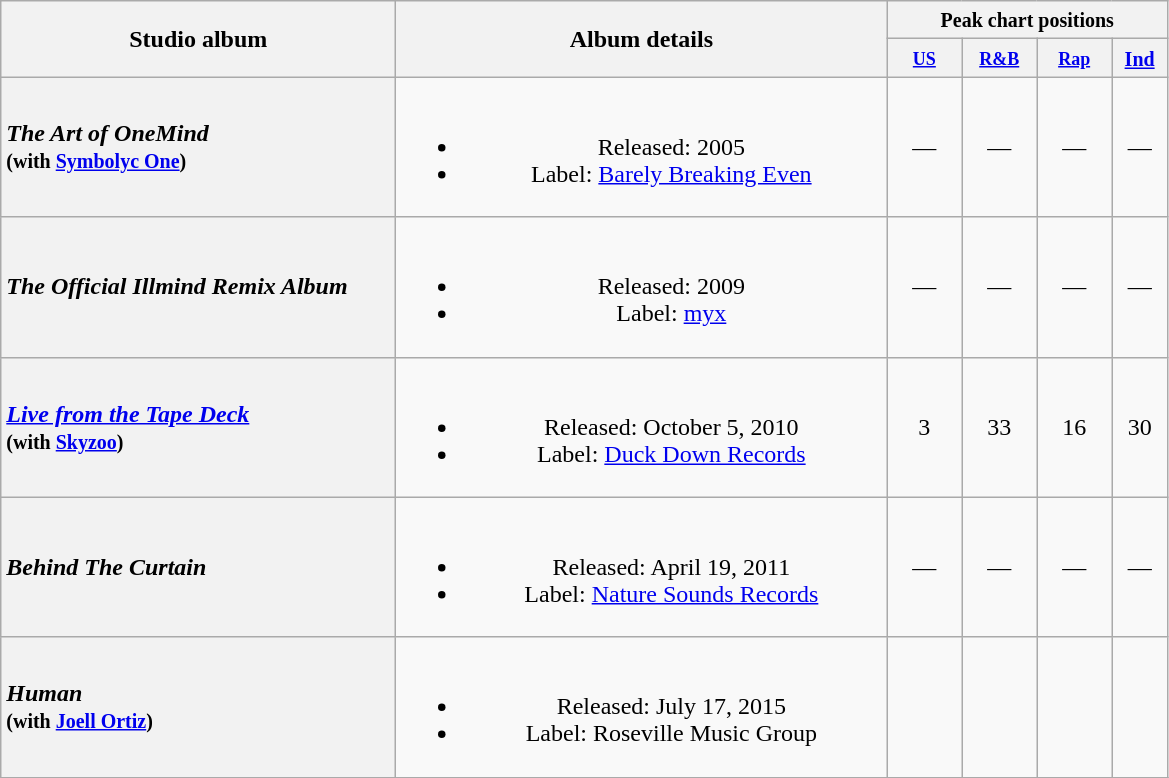<table class="wikitable plainrowheaders" style="text-align:center;">
<tr>
<th scope="col" rowspan="2" style="width:16em;">Studio album</th>
<th scope="col" rowspan="2" style="width:20em;">Album details</th>
<th scope="col" colspan="4"><small>Peak chart positions</small></th>
</tr>
<tr>
<th scope="col" style="width:3em;font-size:90%;"><small><a href='#'>US</a></small></th>
<th scope="col" style="width:3em;font-size:90%;"><small><a href='#'>R&B</a></small></th>
<th scope="col" style="width:3em;font-size:90%;"><small><a href='#'>Rap</a></small></th>
<th style="width:30px;"><small><a href='#'>Ind</a></small></th>
</tr>
<tr>
<th scope="row" style="text-align:left;"><em>The Art of OneMind</em><br><small>(with <a href='#'>Symbolyc One</a>)</small></th>
<td><br><ul><li>Released: 2005</li><li>Label: <a href='#'>Barely Breaking Even</a></li></ul></td>
<td>—</td>
<td>—</td>
<td>—</td>
<td>—</td>
</tr>
<tr>
<th scope="row" style="text-align:left;"><em>The Official Illmind Remix Album</em></th>
<td><br><ul><li>Released: 2009</li><li>Label: <a href='#'>myx</a></li></ul></td>
<td>—</td>
<td>—</td>
<td>—</td>
<td>—</td>
</tr>
<tr>
<th scope="row" style="text-align:left;"><em><a href='#'>Live from the Tape Deck</a></em><br><small>(with <a href='#'>Skyzoo</a>)</small></th>
<td><br><ul><li>Released: October 5, 2010</li><li>Label: <a href='#'>Duck Down Records</a></li></ul></td>
<td>3</td>
<td>33</td>
<td>16</td>
<td>30</td>
</tr>
<tr>
<th scope="row" style="text-align:left;"><em>Behind The Curtain</em></th>
<td><br><ul><li>Released: April 19, 2011</li><li>Label: <a href='#'>Nature Sounds Records</a></li></ul></td>
<td>—</td>
<td>—</td>
<td>—</td>
<td>—</td>
</tr>
<tr>
<th scope="row" style="text-align:left;"><em>Human</em><br><small>(with <a href='#'>Joell Ortiz</a>)</small></th>
<td><br><ul><li>Released: July 17, 2015</li><li>Label: Roseville Music Group</li></ul></td>
<td></td>
<td></td>
<td></td>
<td></td>
</tr>
<tr>
</tr>
</table>
